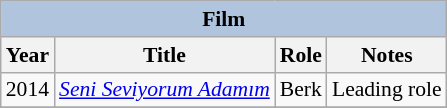<table class="wikitable" style="font-size: 90%;">
<tr>
<th colspan="4" style="background:LightSteelBlue">Film</th>
</tr>
<tr>
<th>Year</th>
<th>Title</th>
<th>Role</th>
<th>Notes</th>
</tr>
<tr>
<td>2014</td>
<td><em><a href='#'>Seni Seviyorum Adamım</a></em></td>
<td>Berk</td>
<td>Leading role</td>
</tr>
<tr>
</tr>
</table>
